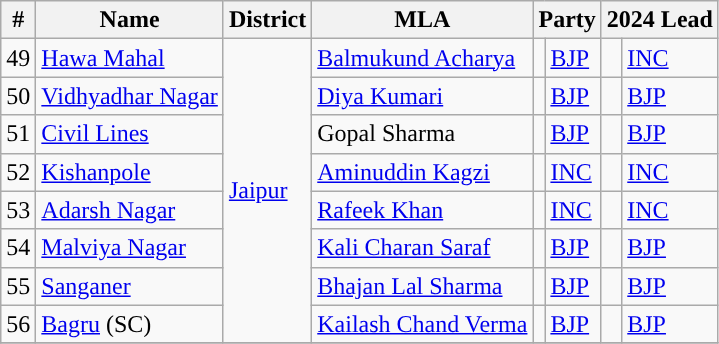<table class="wikitable sortable">
<tr>
<th>#</th>
<th>Name</th>
<th>District</th>
<th>MLA</th>
<th colspan=2>Party</th>
<th colspan=2>2024 Lead</th>
</tr>
<tr>
<td>49</td>
<td><a href='#'>Hawa Mahal</a></td>
<td rowspan="8"><a href='#'>Jaipur</a></td>
<td><a href='#'>Balmukund Acharya</a></td>
<td style="background-color: "></td>
<td><a href='#'>BJP</a></td>
<td style="background-color: "></td>
<td><a href='#'>INC</a></td>
</tr>
<tr>
<td>50</td>
<td><a href='#'>Vidhyadhar Nagar</a></td>
<td><a href='#'>Diya Kumari</a></td>
<td style="background-color: "></td>
<td><a href='#'>BJP</a></td>
<td style="background-color: "></td>
<td><a href='#'>BJP</a></td>
</tr>
<tr>
<td>51</td>
<td><a href='#'>Civil Lines</a></td>
<td>Gopal Sharma</td>
<td style="background-color: "></td>
<td><a href='#'>BJP</a></td>
<td style="background-color: "></td>
<td><a href='#'>BJP</a></td>
</tr>
<tr>
<td>52</td>
<td><a href='#'>Kishanpole</a></td>
<td><a href='#'>Aminuddin Kagzi</a></td>
<td style="background-color: "></td>
<td><a href='#'>INC</a></td>
<td style="background-color: "></td>
<td><a href='#'>INC</a></td>
</tr>
<tr>
<td>53</td>
<td><a href='#'>Adarsh Nagar</a></td>
<td><a href='#'>Rafeek Khan</a></td>
<td style="background-color: "></td>
<td><a href='#'>INC</a></td>
<td style="background-color: "></td>
<td><a href='#'>INC</a></td>
</tr>
<tr>
<td>54</td>
<td><a href='#'>Malviya Nagar</a></td>
<td><a href='#'>Kali Charan Saraf</a></td>
<td style="background-color: "></td>
<td><a href='#'>BJP</a></td>
<td style="background-color: "></td>
<td><a href='#'>BJP</a></td>
</tr>
<tr>
<td>55</td>
<td><a href='#'>Sanganer</a></td>
<td><a href='#'>Bhajan Lal Sharma</a></td>
<td style="background-color: "></td>
<td><a href='#'>BJP</a></td>
<td style="background-color: "></td>
<td><a href='#'>BJP</a></td>
</tr>
<tr>
<td>56</td>
<td><a href='#'>Bagru</a> (SC)</td>
<td><a href='#'>Kailash Chand Verma</a></td>
<td style="background-color: "></td>
<td><a href='#'>BJP</a></td>
<td style="background-color: "></td>
<td><a href='#'>BJP</a></td>
</tr>
<tr>
</tr>
</table>
